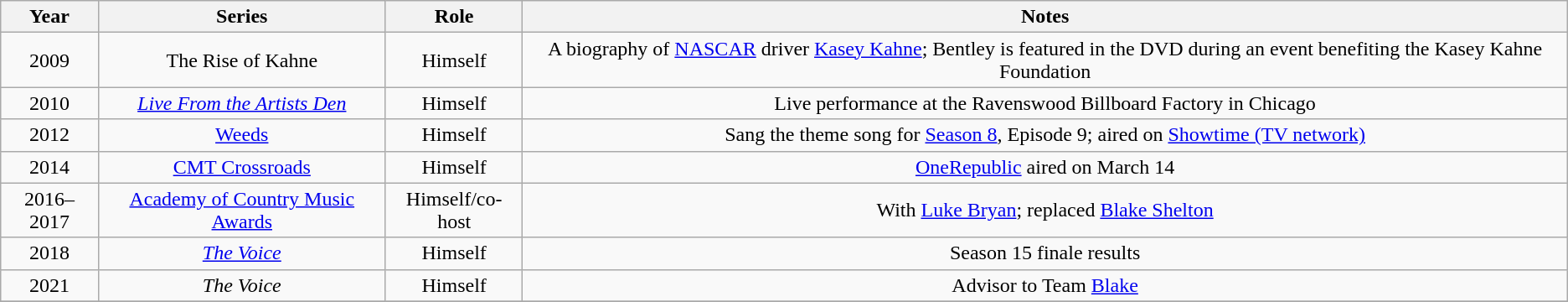<table class="wikitable" style="text-align:center;">
<tr>
<th>Year</th>
<th>Series</th>
<th>Role</th>
<th>Notes</th>
</tr>
<tr>
<td>2009</td>
<td>The Rise of Kahne</td>
<td>Himself</td>
<td>A biography of <a href='#'>NASCAR</a> driver <a href='#'>Kasey Kahne</a>; Bentley is featured in the DVD during an event benefiting the Kasey Kahne Foundation</td>
</tr>
<tr>
<td>2010</td>
<td><em><a href='#'>Live From the Artists Den</a></em></td>
<td>Himself</td>
<td>Live performance at the Ravenswood Billboard Factory in Chicago</td>
</tr>
<tr>
<td>2012</td>
<td><a href='#'>Weeds</a></td>
<td>Himself</td>
<td>Sang the theme song for <a href='#'>Season 8</a>, Episode 9; aired on <a href='#'>Showtime (TV network)</a></td>
</tr>
<tr>
<td>2014</td>
<td><a href='#'>CMT Crossroads</a></td>
<td>Himself</td>
<td><a href='#'>OneRepublic</a> aired on March 14</td>
</tr>
<tr>
<td>2016–2017</td>
<td><a href='#'>Academy of Country Music Awards</a></td>
<td>Himself/co-host</td>
<td>With <a href='#'>Luke Bryan</a>; replaced <a href='#'>Blake Shelton</a></td>
</tr>
<tr>
<td>2018</td>
<td><em><a href='#'>The Voice</a></em></td>
<td>Himself</td>
<td>Season 15 finale results</td>
</tr>
<tr>
<td>2021</td>
<td><em>The Voice</em></td>
<td>Himself</td>
<td>Advisor to Team <a href='#'>Blake</a></td>
</tr>
<tr>
</tr>
</table>
